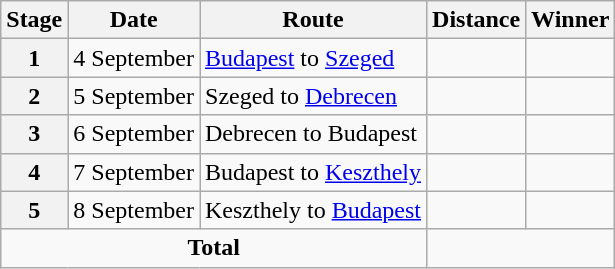<table class="wikitable">
<tr>
<th scope="col">Stage</th>
<th scope="col">Date</th>
<th scope="col">Route</th>
<th scope="col">Distance</th>
<th scope="col">Winner</th>
</tr>
<tr>
<th scope="col">1</th>
<td style="text-align:right;">4 September</td>
<td><a href='#'>Budapest</a> to <a href='#'>Szeged</a></td>
<td></td>
<td></td>
</tr>
<tr>
<th scope="col">2</th>
<td style="text-align:right;">5 September</td>
<td>Szeged to <a href='#'>Debrecen</a></td>
<td></td>
<td></td>
</tr>
<tr>
<th scope="col">3</th>
<td style="text-align:right;">6 September</td>
<td>Debrecen to Budapest</td>
<td></td>
<td></td>
</tr>
<tr>
<th scope="col">4</th>
<td style="text-align:right;">7 September</td>
<td>Budapest to <a href='#'>Keszthely</a></td>
<td></td>
<td></td>
</tr>
<tr>
<th scope="col">5</th>
<td style="text-align:right;">8 September</td>
<td>Keszthely to <a href='#'>Budapest</a></td>
<td></td>
<td></td>
</tr>
<tr>
<td colspan="3" style="text-align:center"><strong>Total</strong></td>
<td colspan="2" style="text-align:center"><strong></strong></td>
</tr>
</table>
